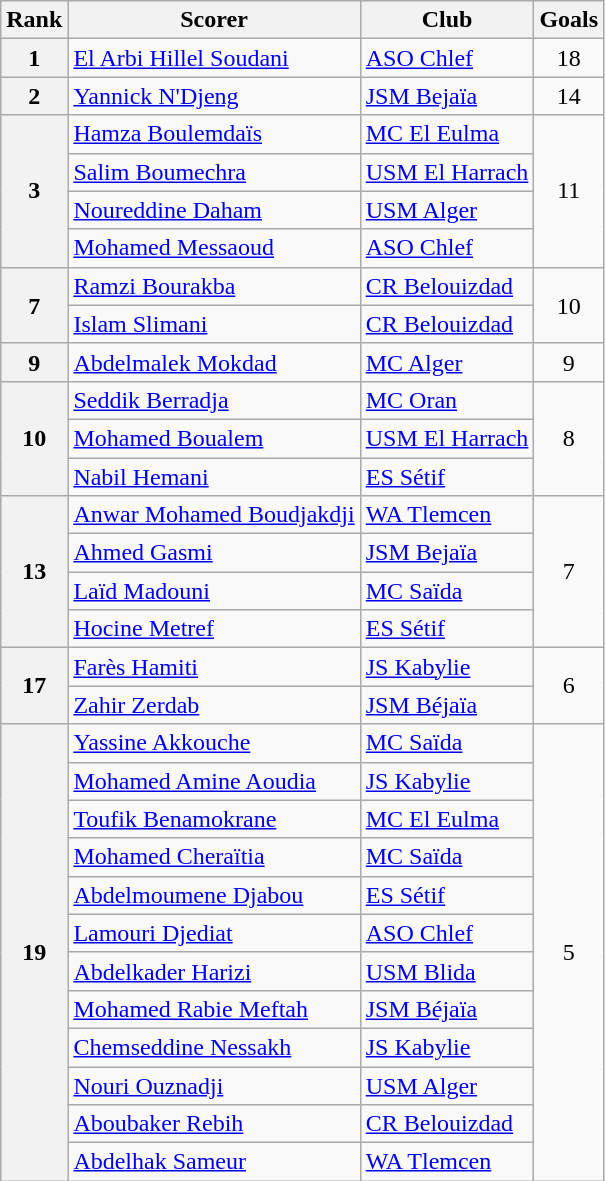<table class="wikitable" style="text-align:center">
<tr>
<th>Rank</th>
<th>Scorer</th>
<th>Club</th>
<th>Goals</th>
</tr>
<tr>
<th>1</th>
<td align="left"> <a href='#'>El Arbi Hillel Soudani</a></td>
<td align="left"><a href='#'>ASO Chlef</a></td>
<td style="text-align:center;">18</td>
</tr>
<tr>
<th>2</th>
<td align="left"> <a href='#'>Yannick N'Djeng</a></td>
<td align="left"><a href='#'>JSM Bejaïa</a></td>
<td style="text-align:center;">14</td>
</tr>
<tr>
<th rowspan="4">3</th>
<td align="left"> <a href='#'>Hamza Boulemdaïs</a></td>
<td align="left"><a href='#'>MC El Eulma</a></td>
<td rowspan="4" style="text-align:center;">11</td>
</tr>
<tr>
<td align="left"> <a href='#'>Salim Boumechra</a></td>
<td align="left"><a href='#'>USM El Harrach</a></td>
</tr>
<tr>
<td align="left"> <a href='#'>Noureddine Daham</a></td>
<td align="left"><a href='#'>USM Alger</a></td>
</tr>
<tr>
<td align="left"> <a href='#'>Mohamed Messaoud</a></td>
<td align="left"><a href='#'>ASO Chlef</a></td>
</tr>
<tr>
<th rowspan="2">7</th>
<td align="left"> <a href='#'>Ramzi Bourakba</a></td>
<td align="left"><a href='#'>CR Belouizdad</a></td>
<td rowspan="2" style="text-align:center;">10</td>
</tr>
<tr>
<td align="left"> <a href='#'>Islam Slimani</a></td>
<td align="left"><a href='#'>CR Belouizdad</a></td>
</tr>
<tr>
<th>9</th>
<td align="left"> <a href='#'>Abdelmalek Mokdad</a></td>
<td align="left"><a href='#'>MC Alger</a></td>
<td style="text-align:center;">9</td>
</tr>
<tr>
<th rowspan="3">10</th>
<td align="left"> <a href='#'>Seddik Berradja</a></td>
<td align="left"><a href='#'>MC Oran</a></td>
<td rowspan="3" style="text-align:center;">8</td>
</tr>
<tr>
<td align="left"> <a href='#'>Mohamed Boualem</a></td>
<td align="left"><a href='#'>USM El Harrach</a></td>
</tr>
<tr>
<td align="left"> <a href='#'>Nabil Hemani</a></td>
<td align="left"><a href='#'>ES Sétif</a></td>
</tr>
<tr>
<th rowspan="4">13</th>
<td align="left"> <a href='#'>Anwar Mohamed Boudjakdji</a></td>
<td align="left"><a href='#'>WA Tlemcen</a></td>
<td rowspan="4" style="text-align:center;">7</td>
</tr>
<tr>
<td align="left"> <a href='#'>Ahmed Gasmi</a></td>
<td align="left"><a href='#'>JSM Bejaïa</a></td>
</tr>
<tr>
<td align="left"> <a href='#'>Laïd Madouni</a></td>
<td align="left"><a href='#'>MC Saïda</a></td>
</tr>
<tr>
<td align="left"> <a href='#'>Hocine Metref</a></td>
<td align="left"><a href='#'>ES Sétif</a></td>
</tr>
<tr>
<th rowspan="2">17</th>
<td align="left"> <a href='#'>Farès Hamiti</a></td>
<td align="left"><a href='#'>JS Kabylie</a></td>
<td rowspan="2" style="text-align:center;">6</td>
</tr>
<tr>
<td align="left"> <a href='#'>Zahir Zerdab</a></td>
<td align="left"><a href='#'>JSM Béjaïa</a></td>
</tr>
<tr>
<th rowspan="12">19</th>
<td align="left"> <a href='#'>Yassine Akkouche</a></td>
<td align="left"><a href='#'>MC Saïda</a></td>
<td rowspan="12" style="text-align:center;">5</td>
</tr>
<tr>
<td align="left"> <a href='#'>Mohamed Amine Aoudia</a></td>
<td align="left"><a href='#'>JS Kabylie</a></td>
</tr>
<tr>
<td align="left"> <a href='#'>Toufik Benamokrane</a></td>
<td align="left"><a href='#'>MC El Eulma</a></td>
</tr>
<tr>
<td align="left"> <a href='#'>Mohamed Cheraïtia</a></td>
<td align="left"><a href='#'>MC Saïda</a></td>
</tr>
<tr>
<td align="left"> <a href='#'>Abdelmoumene Djabou</a></td>
<td align="left"><a href='#'>ES Sétif</a></td>
</tr>
<tr>
<td align="left"> <a href='#'>Lamouri Djediat</a></td>
<td align="left"><a href='#'>ASO Chlef</a></td>
</tr>
<tr>
<td align="left"> <a href='#'>Abdelkader Harizi</a></td>
<td align="left"><a href='#'>USM Blida</a></td>
</tr>
<tr>
<td align="left"> <a href='#'>Mohamed Rabie Meftah</a></td>
<td align="left"><a href='#'>JSM Béjaïa</a></td>
</tr>
<tr>
<td align="left"> <a href='#'>Chemseddine Nessakh</a></td>
<td align="left"><a href='#'>JS Kabylie</a></td>
</tr>
<tr>
<td align="left"> <a href='#'>Nouri Ouznadji</a></td>
<td align="left"><a href='#'>USM Alger</a></td>
</tr>
<tr>
<td align="left"> <a href='#'>Aboubaker Rebih</a></td>
<td align="left"><a href='#'>CR Belouizdad</a></td>
</tr>
<tr>
<td align="left"> <a href='#'>Abdelhak Sameur</a></td>
<td align="left"><a href='#'>WA Tlemcen</a></td>
</tr>
</table>
